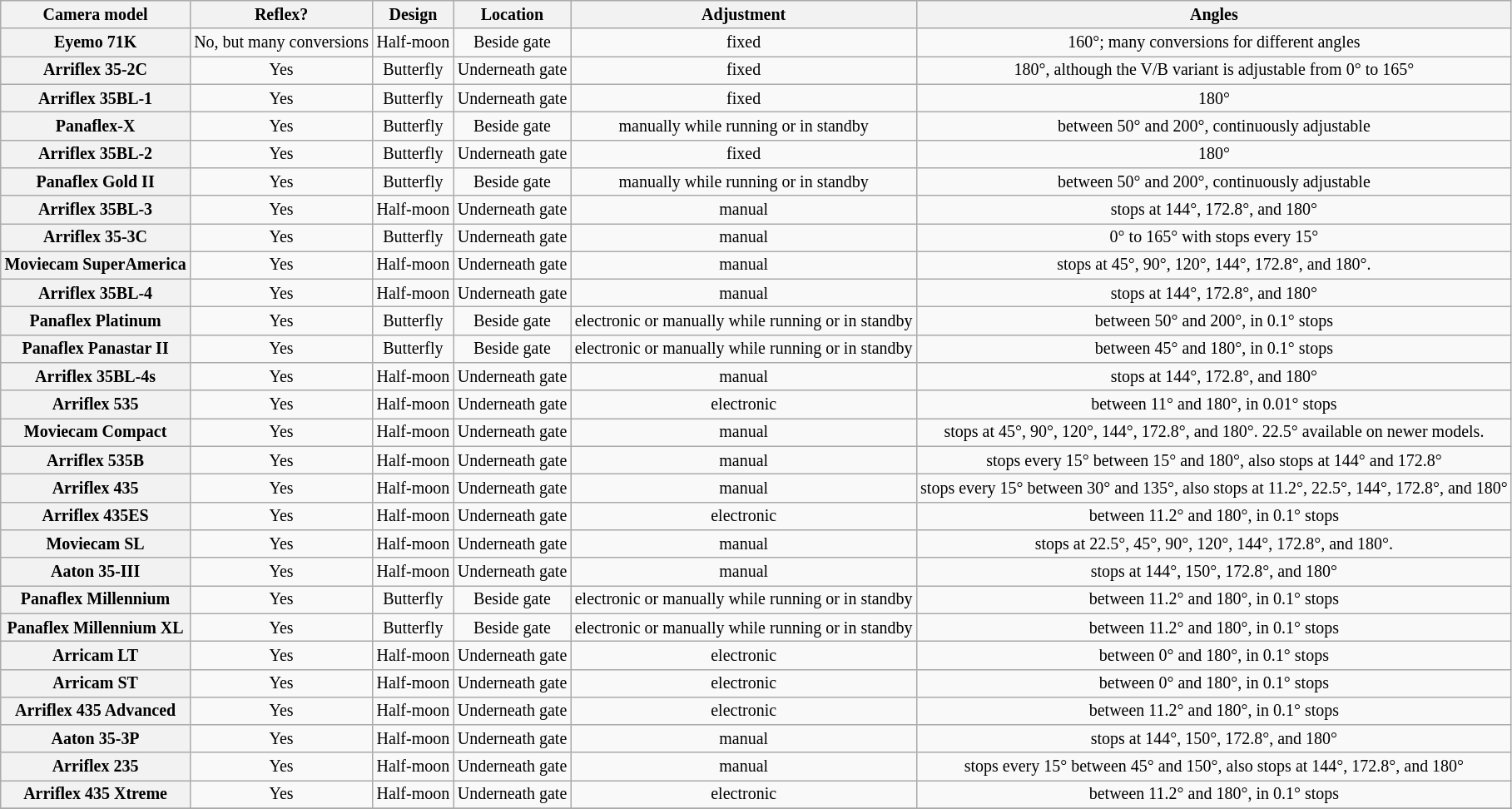<table class="wikitable sortable" style="font-size: smaller; width: auto; text-align: center;">
<tr>
<th>Camera model</th>
<th>Reflex?</th>
<th>Design</th>
<th>Location</th>
<th>Adjustment</th>
<th>Angles</th>
</tr>
<tr>
<th>Eyemo 71K</th>
<td>No, but many conversions</td>
<td>Half-moon</td>
<td>Beside gate</td>
<td>fixed</td>
<td>160°; many conversions for different angles</td>
</tr>
<tr>
<th>Arriflex 35-2C</th>
<td>Yes</td>
<td>Butterfly</td>
<td>Underneath gate</td>
<td>fixed</td>
<td>180°, although the V/B variant is adjustable from 0° to 165°</td>
</tr>
<tr>
<th>Arriflex 35BL-1</th>
<td>Yes</td>
<td>Butterfly</td>
<td>Underneath gate</td>
<td>fixed</td>
<td>180°</td>
</tr>
<tr>
<th>Panaflex-X</th>
<td>Yes</td>
<td>Butterfly</td>
<td>Beside gate</td>
<td>manually while running or in standby</td>
<td>between 50° and 200°, continuously adjustable</td>
</tr>
<tr>
<th>Arriflex 35BL-2</th>
<td>Yes</td>
<td>Butterfly</td>
<td>Underneath gate</td>
<td>fixed</td>
<td>180°</td>
</tr>
<tr>
<th>Panaflex Gold II</th>
<td>Yes</td>
<td>Butterfly</td>
<td>Beside gate</td>
<td>manually while running or in standby</td>
<td>between 50° and 200°, continuously adjustable</td>
</tr>
<tr>
<th>Arriflex 35BL-3</th>
<td>Yes</td>
<td>Half-moon</td>
<td>Underneath gate</td>
<td>manual</td>
<td>stops at 144°, 172.8°, and 180°</td>
</tr>
<tr>
<th>Arriflex 35-3C</th>
<td>Yes</td>
<td>Butterfly</td>
<td>Underneath gate</td>
<td>manual</td>
<td>0° to 165° with stops every 15°</td>
</tr>
<tr>
<th>Moviecam SuperAmerica</th>
<td>Yes</td>
<td>Half-moon</td>
<td>Underneath gate</td>
<td>manual</td>
<td>stops at 45°, 90°, 120°, 144°, 172.8°, and 180°.</td>
</tr>
<tr>
<th>Arriflex 35BL-4</th>
<td>Yes</td>
<td>Half-moon</td>
<td>Underneath gate</td>
<td>manual</td>
<td>stops at 144°, 172.8°, and 180°</td>
</tr>
<tr>
<th>Panaflex Platinum</th>
<td>Yes</td>
<td>Butterfly</td>
<td>Beside gate</td>
<td>electronic or manually while running or in standby</td>
<td>between 50° and 200°, in 0.1° stops</td>
</tr>
<tr>
<th>Panaflex Panastar II</th>
<td>Yes</td>
<td>Butterfly</td>
<td>Beside gate</td>
<td>electronic or manually while running or in standby</td>
<td>between 45° and 180°, in 0.1° stops</td>
</tr>
<tr>
<th>Arriflex 35BL-4s</th>
<td>Yes</td>
<td>Half-moon</td>
<td>Underneath gate</td>
<td>manual</td>
<td>stops at 144°, 172.8°, and 180°</td>
</tr>
<tr>
<th>Arriflex 535</th>
<td>Yes</td>
<td>Half-moon</td>
<td>Underneath gate</td>
<td>electronic</td>
<td>between 11° and 180°, in 0.01° stops</td>
</tr>
<tr>
<th>Moviecam Compact</th>
<td>Yes</td>
<td>Half-moon</td>
<td>Underneath gate</td>
<td>manual</td>
<td>stops at 45°, 90°, 120°, 144°, 172.8°, and 180°. 22.5° available on newer models.</td>
</tr>
<tr>
<th>Arriflex 535B</th>
<td>Yes</td>
<td>Half-moon</td>
<td>Underneath gate</td>
<td>manual</td>
<td>stops every 15° between 15° and 180°, also stops at 144° and 172.8°</td>
</tr>
<tr>
<th>Arriflex 435</th>
<td>Yes</td>
<td>Half-moon</td>
<td>Underneath gate</td>
<td>manual</td>
<td>stops every 15° between 30° and 135°, also stops at 11.2°, 22.5°, 144°, 172.8°, and 180°</td>
</tr>
<tr>
<th>Arriflex 435ES</th>
<td>Yes</td>
<td>Half-moon</td>
<td>Underneath gate</td>
<td>electronic</td>
<td>between 11.2° and 180°, in 0.1° stops</td>
</tr>
<tr>
<th>Moviecam SL</th>
<td>Yes</td>
<td>Half-moon</td>
<td>Underneath gate</td>
<td>manual</td>
<td>stops at 22.5°, 45°, 90°, 120°, 144°, 172.8°, and 180°.</td>
</tr>
<tr>
<th>Aaton 35-III</th>
<td>Yes</td>
<td>Half-moon</td>
<td>Underneath gate</td>
<td>manual</td>
<td>stops at 144°, 150°, 172.8°, and 180°</td>
</tr>
<tr>
<th>Panaflex Millennium</th>
<td>Yes</td>
<td>Butterfly</td>
<td>Beside gate</td>
<td>electronic or manually while running or in standby</td>
<td>between 11.2° and 180°, in 0.1° stops</td>
</tr>
<tr>
<th>Panaflex Millennium XL</th>
<td>Yes</td>
<td>Butterfly</td>
<td>Beside gate</td>
<td>electronic or manually while running or in standby</td>
<td>between 11.2° and 180°, in 0.1° stops</td>
</tr>
<tr>
<th>Arricam LT</th>
<td>Yes</td>
<td>Half-moon</td>
<td>Underneath gate</td>
<td>electronic</td>
<td>between 0° and 180°, in 0.1° stops</td>
</tr>
<tr>
<th>Arricam ST</th>
<td>Yes</td>
<td>Half-moon</td>
<td>Underneath gate</td>
<td>electronic</td>
<td>between 0° and 180°, in 0.1° stops</td>
</tr>
<tr>
<th>Arriflex 435 Advanced</th>
<td>Yes</td>
<td>Half-moon</td>
<td>Underneath gate</td>
<td>electronic</td>
<td>between 11.2° and 180°, in 0.1° stops</td>
</tr>
<tr>
<th>Aaton 35-3P</th>
<td>Yes</td>
<td>Half-moon</td>
<td>Underneath gate</td>
<td>manual</td>
<td>stops at 144°, 150°, 172.8°, and 180°</td>
</tr>
<tr>
<th>Arriflex 235</th>
<td>Yes</td>
<td>Half-moon</td>
<td>Underneath gate</td>
<td>manual</td>
<td>stops every 15° between 45° and 150°, also stops at 144°, 172.8°, and 180°</td>
</tr>
<tr>
<th>Arriflex 435 Xtreme</th>
<td>Yes</td>
<td>Half-moon</td>
<td>Underneath gate</td>
<td>electronic</td>
<td>between 11.2° and 180°, in 0.1° stops</td>
</tr>
<tr>
</tr>
</table>
